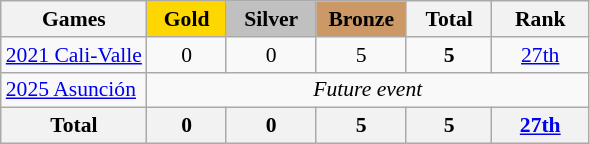<table class="wikitable" style="text-align:center; font-size:90%;">
<tr>
<th>Games</th>
<td style="background:gold; width:3.2em; font-weight:bold;">Gold</td>
<td style="background:silver; width:3.7em; font-weight:bold;">Silver</td>
<td style="background:#c96; width:3.7em; font-weight:bold;">Bronze</td>
<th style="width:3.5em; font-weight:bold;">Total</th>
<th style="width:4em; font-weight:bold;">Rank</th>
</tr>
<tr>
<td align=left> <a href='#'>2021 Cali-Valle</a></td>
<td>0</td>
<td>0</td>
<td>5</td>
<td><strong>5</strong></td>
<td><a href='#'>27th</a></td>
</tr>
<tr>
<td align=left> <a href='#'>2025 Asunción</a></td>
<td colspan="5"><em>Future event</em></td>
</tr>
<tr>
<th>Total</th>
<th>0</th>
<th>0</th>
<th>5</th>
<th>5</th>
<th><a href='#'>27th</a></th>
</tr>
</table>
